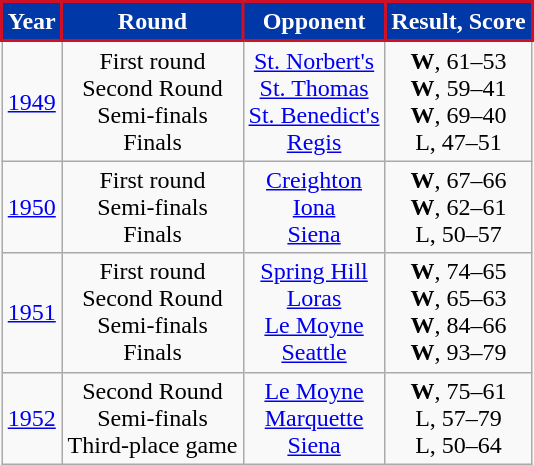<table class="wikitable">
<tr>
<th style="background:#0038A8; border: 2px solid #CE1126;;color:#FFFFFF;">Year</th>
<th style="background:#0038A8; border: 2px solid #CE1126;;color:#FFFFFF;">Round</th>
<th style="background:#0038A8; border: 2px solid #CE1126;;color:#FFFFFF;">Opponent</th>
<th style="background:#0038A8; border: 2px solid #CE1126;;color:#FFFFFF;">Result, Score</th>
</tr>
<tr align="center">
<td><a href='#'>1949</a></td>
<td>First round<br>Second Round<br>Semi-finals<br>Finals</td>
<td><a href='#'>St. Norbert's</a><br><a href='#'>St. Thomas</a><br><a href='#'>St. Benedict's</a><br><a href='#'>Regis</a></td>
<td><strong>W</strong>, 61–53 <br> <strong>W</strong>, 59–41 <br> <strong>W</strong>, 69–40 <br> L, 47–51</td>
</tr>
<tr align="center">
<td><a href='#'>1950</a></td>
<td>First round<br>Semi-finals<br>Finals</td>
<td><a href='#'>Creighton</a><br><a href='#'>Iona</a><br><a href='#'>Siena</a></td>
<td><strong>W</strong>, 67–66 <br> <strong>W</strong>, 62–61  <br> L, 50–57</td>
</tr>
<tr align="center">
<td><a href='#'>1951</a></td>
<td>First round<br>Second Round<br>Semi-finals<br>Finals</td>
<td><a href='#'>Spring Hill</a><br><a href='#'>Loras</a><br><a href='#'>Le Moyne</a><br><a href='#'>Seattle</a></td>
<td><strong>W</strong>, 74–65  <br> <strong>W</strong>, 65–63  <br> <strong>W</strong>, 84–66  <br> <strong>W</strong>, 93–79</td>
</tr>
<tr align="center">
<td><a href='#'>1952</a></td>
<td>Second Round<br>Semi-finals<br>Third-place game</td>
<td><a href='#'>Le Moyne</a><br><a href='#'>Marquette</a><br><a href='#'>Siena</a></td>
<td><strong>W</strong>, 75–61  <br> L, 57–79 <br> L, 50–64</td>
</tr>
</table>
